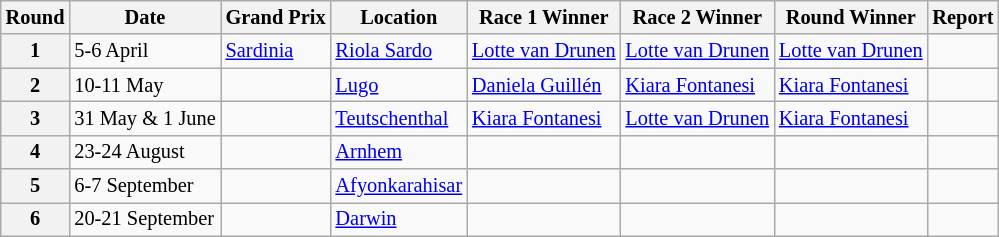<table class="wikitable" style="font-size: 85%;">
<tr>
<th>Round</th>
<th>Date</th>
<th>Grand Prix</th>
<th>Location</th>
<th>Race 1 Winner</th>
<th>Race 2 Winner</th>
<th>Round Winner</th>
<th>Report</th>
</tr>
<tr>
<th>1</th>
<td>5-6 April</td>
<td> <a href='#'>Sardinia</a></td>
<td><a href='#'>Riola Sardo</a></td>
<td> <a href='#'>Lotte van Drunen</a></td>
<td> <a href='#'>Lotte van Drunen</a></td>
<td> <a href='#'>Lotte van Drunen</a></td>
<td></td>
</tr>
<tr>
<th>2</th>
<td>10-11 May</td>
<td></td>
<td><a href='#'>Lugo</a></td>
<td> <a href='#'>Daniela Guillén</a></td>
<td> <a href='#'>Kiara Fontanesi</a></td>
<td> <a href='#'>Kiara Fontanesi</a></td>
<td></td>
</tr>
<tr>
<th>3</th>
<td>31 May & 1 June</td>
<td></td>
<td><a href='#'>Teutschenthal</a></td>
<td> <a href='#'>Kiara Fontanesi</a></td>
<td> <a href='#'>Lotte van Drunen</a></td>
<td> <a href='#'>Kiara Fontanesi</a></td>
<td></td>
</tr>
<tr>
<th>4</th>
<td>23-24 August</td>
<td></td>
<td><a href='#'>Arnhem</a></td>
<td></td>
<td></td>
<td></td>
<td></td>
</tr>
<tr>
<th>5</th>
<td>6-7 September</td>
<td></td>
<td><a href='#'>Afyonkarahisar</a></td>
<td></td>
<td></td>
<td></td>
<td></td>
</tr>
<tr>
<th>6</th>
<td>20-21 September</td>
<td></td>
<td><a href='#'>Darwin</a></td>
<td></td>
<td></td>
<td></td>
<td></td>
</tr>
</table>
